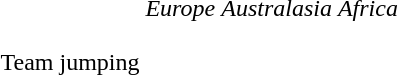<table>
<tr>
<td>Team jumping<br></td>
<td><em>Europe</em> <br>  <br>  <br>  <br>  <br> </td>
<td><em>Australasia</em> <br>  <br>  <br>  <br>  <br> </td>
<td><em>Africa</em> <br>  <br>  <br>  <br>  <br> </td>
</tr>
</table>
